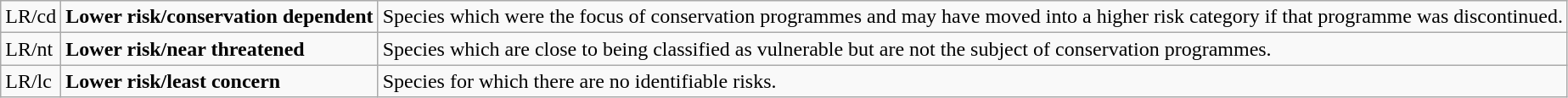<table class="wikitable" style="text-align:left">
<tr>
<td>LR/cd</td>
<td><strong>Lower risk/conservation dependent</strong></td>
<td>Species which were the focus of conservation programmes and may have moved into a higher risk category if that programme was discontinued.</td>
</tr>
<tr>
<td>LR/nt</td>
<td><strong>Lower risk/near threatened</strong></td>
<td>Species which are close to being classified as vulnerable but are not the subject of conservation programmes.</td>
</tr>
<tr>
<td>LR/lc</td>
<td><strong>Lower risk/least concern</strong></td>
<td>Species for which there are no identifiable risks.</td>
</tr>
</table>
